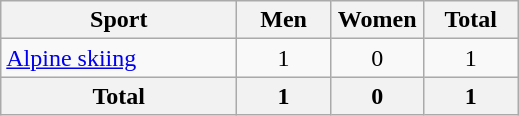<table class="wikitable sortable" style=text-align:center>
<tr>
<th width=150>Sport</th>
<th width=55>Men</th>
<th width=55>Women</th>
<th width=55>Total</th>
</tr>
<tr>
<td align=left><a href='#'>Alpine skiing</a></td>
<td>1</td>
<td>0</td>
<td>1</td>
</tr>
<tr>
<th>Total</th>
<th>1</th>
<th>0</th>
<th>1</th>
</tr>
</table>
